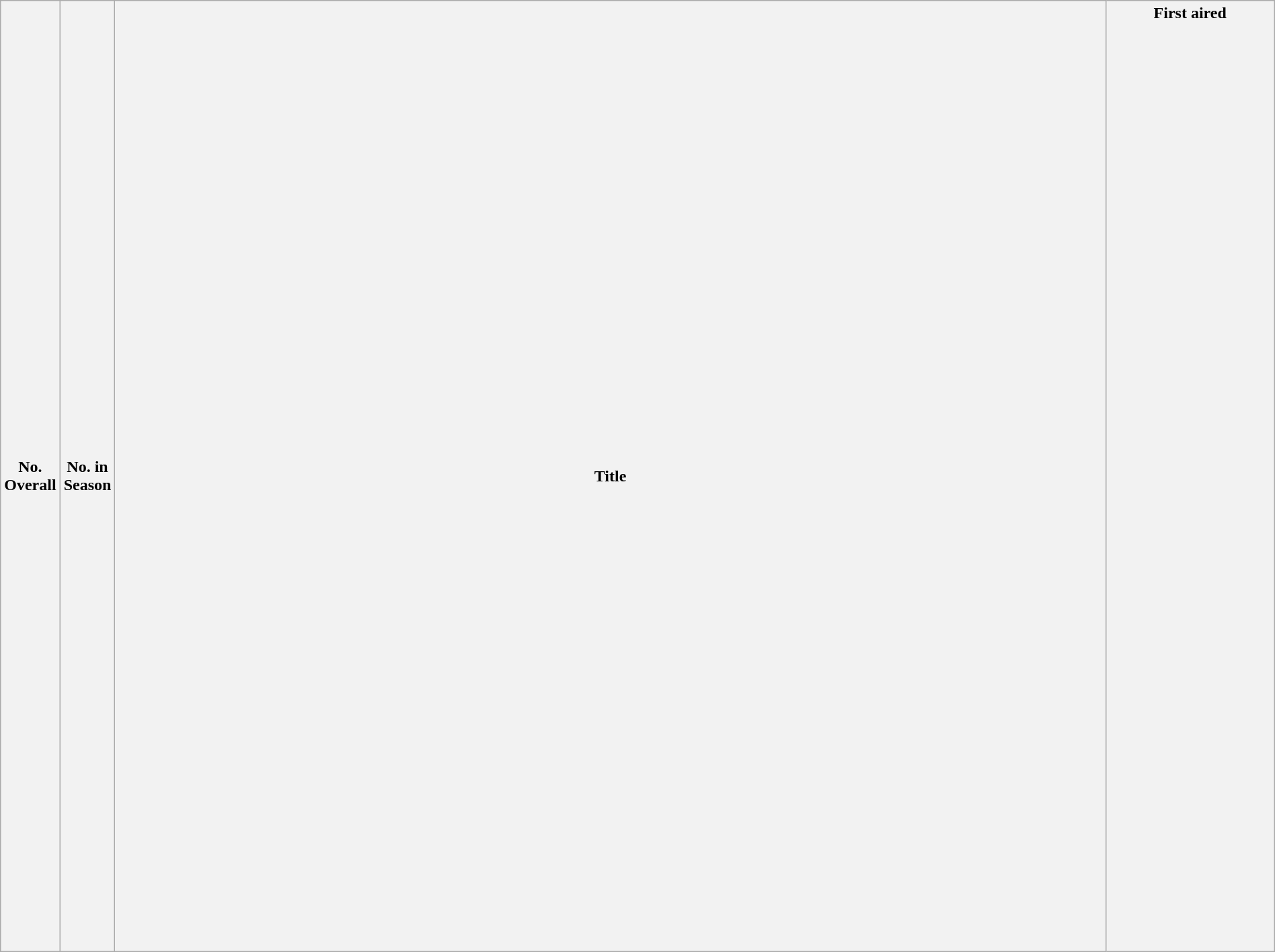<table class="wikitable plainrowheaders" style="width:100%;">
<tr>
<th style="width: 45px;">No. Overall</th>
<th ! style="width: 45px;">No. in Season</th>
<th>Title</th>
<th ! style="width: 160px;">First aired<br><br><br><br><br><br><br><br><br><br><br><br><br><br><br><br><br><br><br><br><br><br><br><br><br><br><br><br><br><br><br><br><br><br><br><br><br><br><br><br><br><br><br><br><br><br><br><br><br><br><br><br></th>
</tr>
</table>
